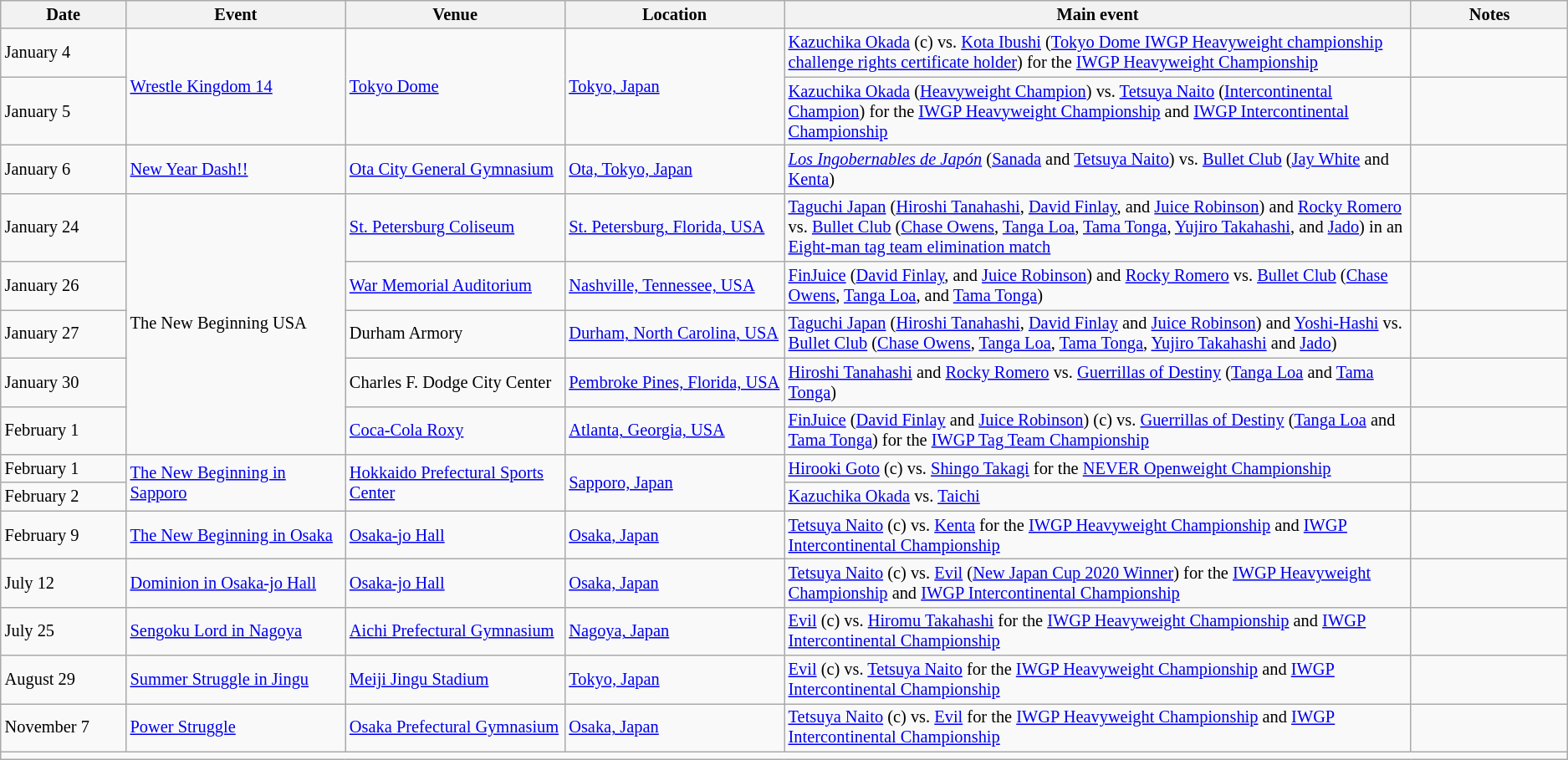<table class="sortable wikitable succession-box" style="font-size:85%;">
<tr>
<th width=8%>Date</th>
<th width=14%>Event</th>
<th width=14%>Venue</th>
<th width=14%>Location</th>
<th width=40%>Main event</th>
<th width=14%>Notes</th>
</tr>
<tr>
<td>January 4</td>
<td rowspan="2"><a href='#'>Wrestle Kingdom 14</a></td>
<td rowspan="2"><a href='#'>Tokyo Dome</a></td>
<td rowspan="2"><a href='#'>Tokyo, Japan</a></td>
<td><a href='#'>Kazuchika Okada</a> (c) vs. <a href='#'>Kota Ibushi</a> (<a href='#'>Tokyo Dome IWGP Heavyweight championship challenge rights certificate holder</a>) for the <a href='#'>IWGP Heavyweight Championship</a></td>
<td></td>
</tr>
<tr>
<td>January 5</td>
<td><a href='#'>Kazuchika Okada</a> (<a href='#'>Heavyweight Champion</a>) vs. <a href='#'>Tetsuya Naito</a> (<a href='#'>Intercontinental Champion</a>) for the <a href='#'>IWGP Heavyweight Championship</a> and <a href='#'>IWGP Intercontinental Championship</a></td>
<td></td>
</tr>
<tr>
<td>January 6</td>
<td><a href='#'>New Year Dash!!</a></td>
<td><a href='#'>Ota City General Gymnasium</a></td>
<td><a href='#'>Ota, Tokyo, Japan</a></td>
<td><em><a href='#'>Los Ingobernables de Japón</a></em> (<a href='#'>Sanada</a> and <a href='#'>Tetsuya Naito</a>) vs. <a href='#'>Bullet Club</a> (<a href='#'>Jay White</a> and <a href='#'>Kenta</a>)</td>
<td></td>
</tr>
<tr>
<td>January 24</td>
<td rowspan="5">The New Beginning USA</td>
<td><a href='#'>St. Petersburg Coliseum</a></td>
<td><a href='#'>St. Petersburg, Florida, USA</a></td>
<td><a href='#'>Taguchi Japan</a> (<a href='#'>Hiroshi Tanahashi</a>, <a href='#'>David Finlay</a>, and <a href='#'>Juice Robinson</a>) and <a href='#'>Rocky Romero</a> vs. <a href='#'>Bullet Club</a> (<a href='#'>Chase Owens</a>, <a href='#'>Tanga Loa</a>, <a href='#'>Tama Tonga</a>, <a href='#'>Yujiro Takahashi</a>, and <a href='#'>Jado</a>) in an <a href='#'>Eight-man tag team elimination match</a></td>
<td></td>
</tr>
<tr>
<td>January 26</td>
<td><a href='#'>War Memorial Auditorium</a></td>
<td><a href='#'>Nashville, Tennessee, USA</a></td>
<td><a href='#'>FinJuice</a> (<a href='#'>David Finlay</a>, and <a href='#'>Juice Robinson</a>) and <a href='#'>Rocky Romero</a> vs. <a href='#'>Bullet Club</a> (<a href='#'>Chase Owens</a>, <a href='#'>Tanga Loa</a>, and <a href='#'>Tama Tonga</a>)</td>
<td></td>
</tr>
<tr>
<td>January 27</td>
<td>Durham Armory</td>
<td><a href='#'>Durham, North Carolina, USA</a></td>
<td><a href='#'>Taguchi Japan</a> (<a href='#'>Hiroshi Tanahashi</a>, <a href='#'>David Finlay</a> and <a href='#'>Juice Robinson</a>) and <a href='#'>Yoshi-Hashi</a> vs. <a href='#'>Bullet Club</a> (<a href='#'>Chase Owens</a>, <a href='#'>Tanga Loa</a>, <a href='#'>Tama Tonga</a>, <a href='#'>Yujiro Takahashi</a> and <a href='#'>Jado</a>)</td>
<td></td>
</tr>
<tr>
<td>January 30</td>
<td>Charles F. Dodge City Center</td>
<td><a href='#'>Pembroke Pines, Florida, USA</a></td>
<td><a href='#'>Hiroshi Tanahashi</a> and <a href='#'>Rocky Romero</a> vs. <a href='#'>Guerrillas of Destiny</a> (<a href='#'>Tanga Loa</a> and <a href='#'>Tama Tonga</a>)</td>
<td></td>
</tr>
<tr>
<td>February 1</td>
<td><a href='#'>Coca-Cola Roxy</a></td>
<td><a href='#'>Atlanta, Georgia, USA</a></td>
<td><a href='#'>FinJuice</a> (<a href='#'>David Finlay</a> and <a href='#'>Juice Robinson</a>) (c) vs. <a href='#'>Guerrillas of Destiny</a> (<a href='#'>Tanga Loa</a> and <a href='#'>Tama Tonga</a>) for the <a href='#'>IWGP Tag Team Championship</a></td>
<td></td>
</tr>
<tr>
<td>February 1</td>
<td rowspan="2"><a href='#'>The New Beginning in Sapporo</a></td>
<td rowspan="2"><a href='#'>Hokkaido Prefectural Sports Center</a></td>
<td rowspan="2"><a href='#'>Sapporo, Japan</a></td>
<td><a href='#'>Hirooki Goto</a> (c) vs. <a href='#'>Shingo Takagi</a> for the <a href='#'>NEVER Openweight Championship</a></td>
<td></td>
</tr>
<tr>
<td>February 2</td>
<td><a href='#'>Kazuchika Okada</a> vs. <a href='#'>Taichi</a></td>
<td></td>
</tr>
<tr>
<td>February 9</td>
<td><a href='#'>The New Beginning in Osaka</a></td>
<td><a href='#'>Osaka-jo Hall</a></td>
<td><a href='#'>Osaka, Japan</a></td>
<td><a href='#'>Tetsuya Naito</a> (c) vs. <a href='#'>Kenta</a> for the <a href='#'>IWGP Heavyweight Championship</a> and <a href='#'>IWGP Intercontinental Championship</a></td>
<td></td>
</tr>
<tr>
<td>July 12</td>
<td><a href='#'>Dominion in Osaka-jo Hall</a></td>
<td><a href='#'>Osaka-jo Hall</a></td>
<td><a href='#'>Osaka, Japan</a></td>
<td><a href='#'>Tetsuya Naito</a> (c) vs. <a href='#'>Evil</a> (<a href='#'>New Japan Cup 2020 Winner</a>)  for the <a href='#'>IWGP Heavyweight Championship</a> and <a href='#'>IWGP Intercontinental Championship</a></td>
<td></td>
</tr>
<tr>
<td>July 25</td>
<td><a href='#'>Sengoku Lord in Nagoya</a></td>
<td><a href='#'>Aichi Prefectural Gymnasium</a></td>
<td><a href='#'>Nagoya, Japan</a></td>
<td><a href='#'>Evil</a> (c) vs. <a href='#'>Hiromu Takahashi</a> for the <a href='#'>IWGP Heavyweight Championship</a> and <a href='#'>IWGP Intercontinental Championship</a></td>
<td></td>
</tr>
<tr>
<td>August 29</td>
<td><a href='#'>Summer Struggle in Jingu</a></td>
<td><a href='#'>Meiji Jingu Stadium</a></td>
<td><a href='#'>Tokyo, Japan</a></td>
<td><a href='#'>Evil</a> (c) vs. <a href='#'>Tetsuya Naito</a> for the <a href='#'>IWGP Heavyweight Championship</a> and <a href='#'>IWGP Intercontinental Championship</a></td>
<td></td>
</tr>
<tr>
<td>November 7</td>
<td><a href='#'>Power Struggle</a></td>
<td><a href='#'>Osaka Prefectural Gymnasium</a></td>
<td><a href='#'>Osaka, Japan</a></td>
<td><a href='#'>Tetsuya Naito</a> (c) vs. <a href='#'>Evil</a> for the <a href='#'>IWGP Heavyweight Championship</a> and <a href='#'>IWGP Intercontinental Championship</a></td>
<td></td>
</tr>
<tr>
<td colspan=6></td>
</tr>
</table>
